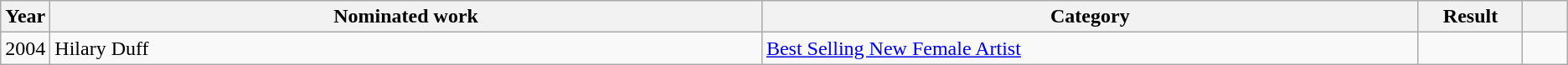<table class="wikitable sortable">
<tr>
<th scope="col" style="width:1em;">Year</th>
<th scope="col" style="width:39em;">Nominated work</th>
<th scope="col" style="width:36em;">Category</th>
<th scope="col" style="width:5em;">Result</th>
<th scope="col" style="width:2em;" class="unsortable"></th>
</tr>
<tr>
<td>2004</td>
<td>Hilary Duff</td>
<td><a href='#'>Best Selling New Female Artist</a></td>
<td></td>
<td style="text-align:center;"></td>
</tr>
</table>
